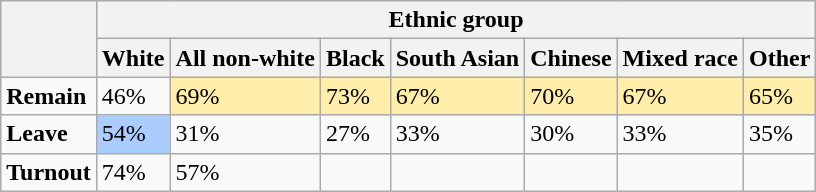<table class="wikitable">
<tr>
<th rowspan=2></th>
<th colspan="7">Ethnic group</th>
</tr>
<tr>
<th>White</th>
<th>All non-white</th>
<th>Black</th>
<th>South Asian</th>
<th>Chinese</th>
<th>Mixed race</th>
<th>Other</th>
</tr>
<tr>
<td><strong>Remain</strong></td>
<td>46%</td>
<td style="background:#fea;">69%</td>
<td style="background:#fea;">73%</td>
<td style="background:#fea;">67%</td>
<td style="background:#fea;">70%</td>
<td style="background:#fea;">67%</td>
<td style="background:#fea;">65%</td>
</tr>
<tr>
<td><strong>Leave</strong></td>
<td style="background:#acf;">54%</td>
<td>31%</td>
<td>27%</td>
<td>33%</td>
<td>30%</td>
<td>33%</td>
<td>35%</td>
</tr>
<tr>
<td><strong>Turnout</strong></td>
<td>74%</td>
<td>57%</td>
<td></td>
<td></td>
<td></td>
<td></td>
<td></td>
</tr>
</table>
